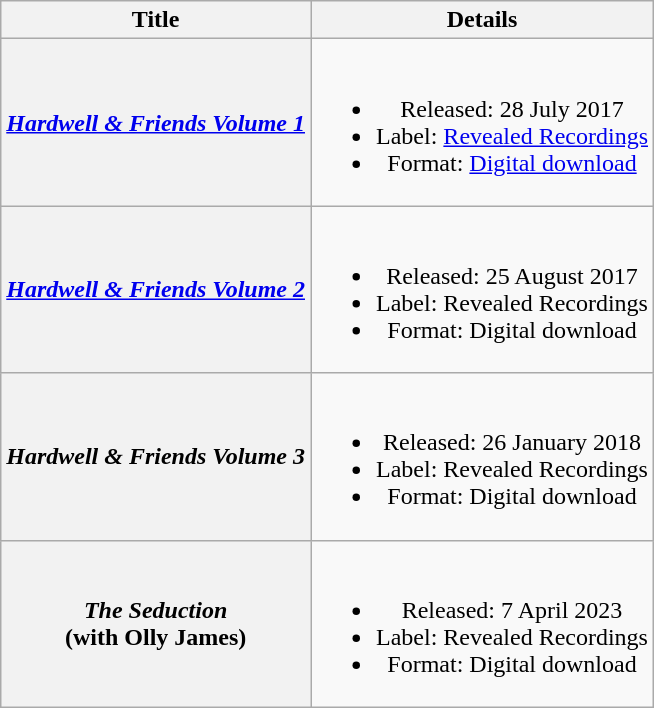<table class="wikitable plainrowheaders" style="text-align:center;">
<tr>
<th scope="col">Title</th>
<th scope="col">Details</th>
</tr>
<tr>
<th scope="row"><em><a href='#'>Hardwell & Friends Volume 1</a></em></th>
<td><br><ul><li>Released: 28 July 2017</li><li>Label: <a href='#'>Revealed Recordings</a></li><li>Format: <a href='#'>Digital download</a></li></ul></td>
</tr>
<tr>
<th scope="row"><em><a href='#'>Hardwell & Friends Volume 2</a></em></th>
<td><br><ul><li>Released: 25 August 2017</li><li>Label: Revealed Recordings</li><li>Format: Digital download</li></ul></td>
</tr>
<tr>
<th scope="row"><em>Hardwell & Friends Volume 3</em></th>
<td><br><ul><li>Released: 26 January 2018</li><li>Label: Revealed Recordings</li><li>Format: Digital download</li></ul></td>
</tr>
<tr>
<th scope="row"><em>The Seduction</em><br><span>(with Olly James)</span></th>
<td><br><ul><li>Released: 7 April 2023</li><li>Label: Revealed Recordings</li><li>Format: Digital download</li></ul></td>
</tr>
</table>
